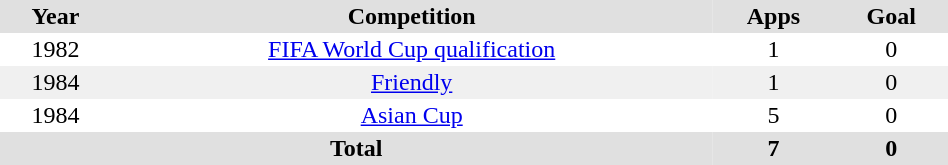<table border="0" cellpadding="2" cellspacing="0" style="width:50%;">
<tr style="text-align:center; background:#e0e0e0;">
<th>Year</th>
<th>Competition</th>
<th>Apps</th>
<th>Goal</th>
</tr>
<tr style="text-align:center;">
<td>1982</td>
<td><a href='#'>FIFA World Cup qualification</a></td>
<td>1</td>
<td>0</td>
</tr>
<tr style="text-align:center; background:#f0f0f0;">
<td>1984</td>
<td><a href='#'>Friendly</a></td>
<td>1</td>
<td>0</td>
</tr>
<tr style="text-align:center;">
<td>1984</td>
<td><a href='#'>Asian Cup</a></td>
<td>5</td>
<td>0</td>
</tr>
<tr style="text-align:center; background:#e0e0e0;">
<th colspan="2">Total</th>
<th style="text-align:center;">7</th>
<th style="text-align:center;">0</th>
</tr>
</table>
